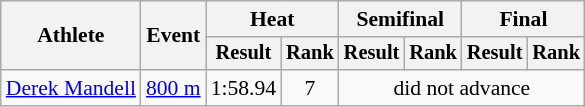<table class="wikitable" style="font-size:90%">
<tr>
<th rowspan="2">Athlete</th>
<th rowspan="2">Event</th>
<th colspan="2">Heat</th>
<th colspan="2">Semifinal</th>
<th colspan="2">Final</th>
</tr>
<tr style="font-size:95%">
<th>Result</th>
<th>Rank</th>
<th>Result</th>
<th>Rank</th>
<th>Result</th>
<th>Rank</th>
</tr>
<tr align=center>
<td align=left><a href='#'>Derek Mandell</a></td>
<td align=left><a href='#'>800 m</a></td>
<td>1:58.94</td>
<td>7</td>
<td colspan=4>did not advance</td>
</tr>
</table>
